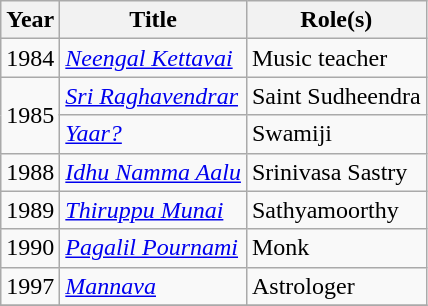<table class="wikitable sortable">
<tr>
<th>Year</th>
<th>Title</th>
<th>Role(s)</th>
</tr>
<tr>
<td>1984</td>
<td><em><a href='#'>Neengal Kettavai</a></em></td>
<td>Music teacher</td>
</tr>
<tr>
<td rowspan="2">1985</td>
<td><em><a href='#'>Sri Raghavendrar</a></em></td>
<td>Saint Sudheendra</td>
</tr>
<tr>
<td><em><a href='#'>Yaar?</a></em></td>
<td>Swamiji</td>
</tr>
<tr>
<td>1988</td>
<td><em><a href='#'>Idhu Namma Aalu</a></em></td>
<td>Srinivasa Sastry</td>
</tr>
<tr>
<td>1989</td>
<td><em><a href='#'>Thiruppu Munai</a></em></td>
<td>Sathyamoorthy</td>
</tr>
<tr>
<td>1990</td>
<td><em><a href='#'>Pagalil Pournami</a></em></td>
<td>Monk</td>
</tr>
<tr>
<td>1997</td>
<td><em><a href='#'>Mannava</a></em></td>
<td>Astrologer</td>
</tr>
<tr>
</tr>
</table>
